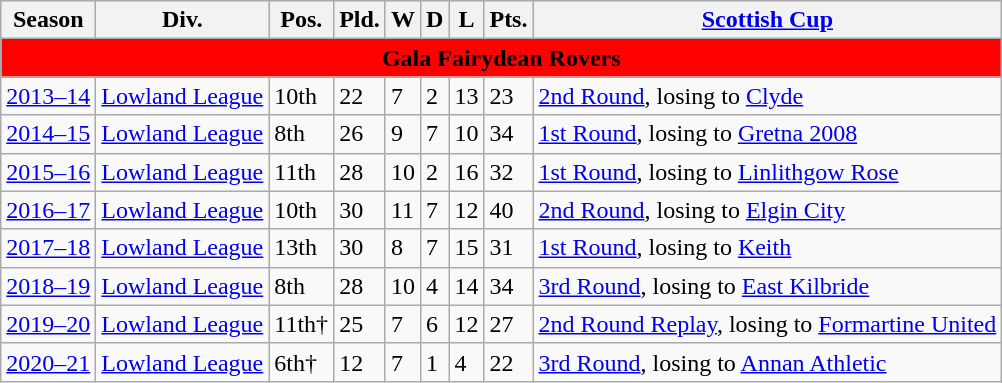<table class="wikitable">
<tr>
<th>Season</th>
<th>Div.</th>
<th>Pos.</th>
<th>Pld.</th>
<th>W</th>
<th>D</th>
<th>L</th>
<th>Pts.</th>
<th><a href='#'>Scottish Cup</a></th>
</tr>
<tr>
<td colspan="9" bgcolor="#FF0000" align="center"><span><strong>Gala Fairydean Rovers</strong></span></td>
</tr>
<tr>
<td><a href='#'>2013–14</a></td>
<td><a href='#'>Lowland League</a></td>
<td>10th</td>
<td>22</td>
<td>7</td>
<td>2</td>
<td>13</td>
<td>23</td>
<td><a href='#'>2nd Round</a>, losing to <a href='#'>Clyde</a></td>
</tr>
<tr>
<td><a href='#'>2014–15</a></td>
<td><a href='#'>Lowland League</a></td>
<td>8th</td>
<td>26</td>
<td>9</td>
<td>7</td>
<td>10</td>
<td>34</td>
<td><a href='#'>1st Round</a>, losing to <a href='#'>Gretna 2008</a></td>
</tr>
<tr>
<td><a href='#'>2015–16</a></td>
<td><a href='#'>Lowland League</a></td>
<td>11th</td>
<td>28</td>
<td>10</td>
<td>2</td>
<td>16</td>
<td>32</td>
<td><a href='#'>1st Round</a>, losing to <a href='#'>Linlithgow Rose</a></td>
</tr>
<tr>
<td><a href='#'>2016–17</a></td>
<td><a href='#'>Lowland League</a></td>
<td>10th</td>
<td>30</td>
<td>11</td>
<td>7</td>
<td>12</td>
<td>40</td>
<td><a href='#'>2nd Round</a>, losing to <a href='#'>Elgin City</a></td>
</tr>
<tr>
<td><a href='#'>2017–18</a></td>
<td><a href='#'>Lowland League</a></td>
<td>13th</td>
<td>30</td>
<td>8</td>
<td>7</td>
<td>15</td>
<td>31</td>
<td><a href='#'>1st Round</a>, losing to <a href='#'>Keith</a></td>
</tr>
<tr>
<td><a href='#'>2018–19</a></td>
<td><a href='#'>Lowland League</a></td>
<td>8th</td>
<td>28</td>
<td>10</td>
<td>4</td>
<td>14</td>
<td>34</td>
<td><a href='#'>3rd Round</a>, losing to <a href='#'>East Kilbride</a></td>
</tr>
<tr>
<td><a href='#'>2019–20</a></td>
<td><a href='#'>Lowland League</a></td>
<td>11th†</td>
<td>25</td>
<td>7</td>
<td>6</td>
<td>12</td>
<td>27</td>
<td><a href='#'>2nd Round Replay</a>, losing to <a href='#'>Formartine United</a></td>
</tr>
<tr>
<td><a href='#'>2020–21</a></td>
<td><a href='#'>Lowland League</a></td>
<td>6th†</td>
<td>12</td>
<td>7</td>
<td>1</td>
<td>4</td>
<td>22</td>
<td><a href='#'>3rd Round</a>, losing to <a href='#'>Annan Athletic</a></td>
</tr>
</table>
